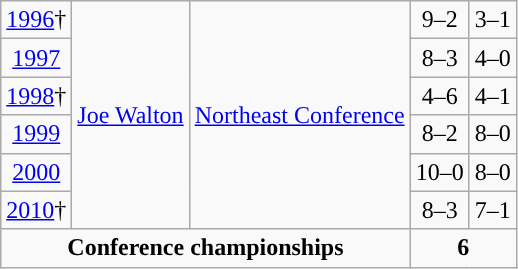<table class="wikitable" style="text-align:center">
<tr align="center">
<td><a href='#'>1996</a>†</td>
<td rowspan="6"><a href='#'>Joe Walton</a></td>
<td rowspan="6"><a href='#'>Northeast Conference</a></td>
<td>9–2</td>
<td>3–1</td>
</tr>
<tr align="center">
<td><a href='#'>1997</a></td>
<td>8–3</td>
<td>4–0</td>
</tr>
<tr align="center">
<td><a href='#'>1998</a>†</td>
<td>4–6</td>
<td>4–1</td>
</tr>
<tr align="center">
<td><a href='#'>1999</a></td>
<td>8–2</td>
<td>8–0</td>
</tr>
<tr align="center">
<td><a href='#'>2000</a></td>
<td>10–0</td>
<td>8–0</td>
</tr>
<tr align="center">
<td><a href='#'>2010</a>†</td>
<td>8–3</td>
<td>7–1</td>
</tr>
<tr align="center">
<td colspan=3><strong>Conference championships</strong></td>
<td colspan=3><strong>6</strong></td>
</tr>
</table>
